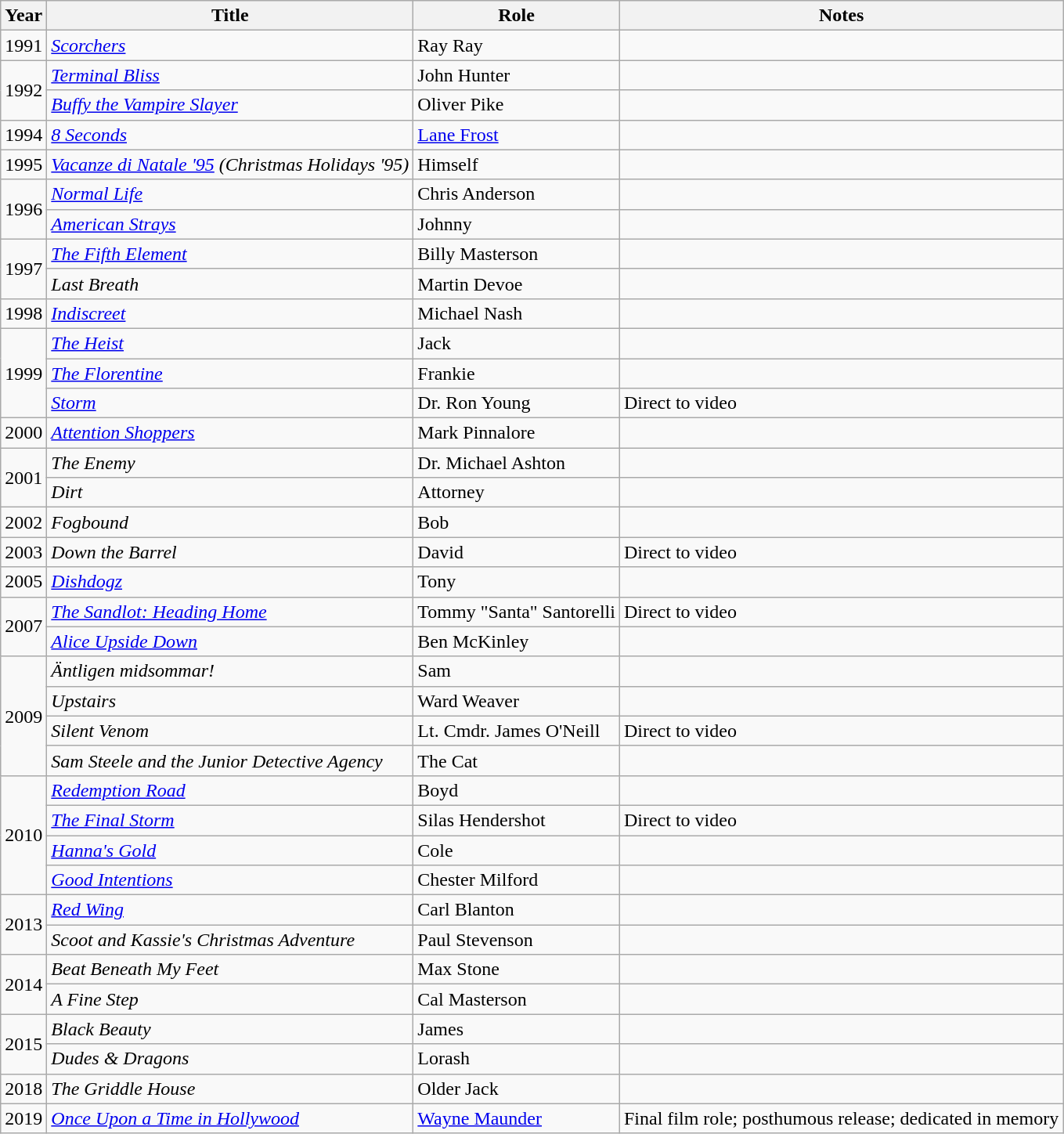<table class="wikitable sortable">
<tr>
<th>Year</th>
<th>Title</th>
<th>Role</th>
<th class="unsortable">Notes</th>
</tr>
<tr>
<td>1991</td>
<td><em><a href='#'>Scorchers</a></em></td>
<td>Ray Ray</td>
<td></td>
</tr>
<tr>
<td rowspan=2>1992</td>
<td><em><a href='#'>Terminal Bliss</a></em></td>
<td>John Hunter</td>
<td></td>
</tr>
<tr>
<td><em><a href='#'>Buffy the Vampire Slayer</a></em></td>
<td>Oliver Pike</td>
<td></td>
</tr>
<tr>
<td>1994</td>
<td><em><a href='#'>8 Seconds</a></em></td>
<td><a href='#'>Lane Frost</a></td>
<td></td>
</tr>
<tr>
<td>1995</td>
<td><em><a href='#'>Vacanze di Natale '95</a> (Christmas Holidays '95)</em></td>
<td>Himself</td>
<td></td>
</tr>
<tr>
<td rowspan=2>1996</td>
<td><em><a href='#'>Normal Life</a></em></td>
<td>Chris Anderson</td>
<td></td>
</tr>
<tr>
<td><em><a href='#'>American Strays</a></em></td>
<td>Johnny</td>
<td></td>
</tr>
<tr>
<td rowspan=2>1997</td>
<td><em><a href='#'>The Fifth Element</a></em></td>
<td>Billy Masterson</td>
<td></td>
</tr>
<tr>
<td><em>Last Breath</em></td>
<td>Martin Devoe</td>
<td></td>
</tr>
<tr>
<td>1998</td>
<td><em><a href='#'>Indiscreet</a></em></td>
<td>Michael Nash</td>
<td></td>
</tr>
<tr>
<td rowspan=3>1999</td>
<td><em><a href='#'>The Heist</a></em></td>
<td>Jack</td>
<td></td>
</tr>
<tr>
<td><em><a href='#'>The Florentine</a></em></td>
<td>Frankie</td>
<td></td>
</tr>
<tr>
<td><em><a href='#'>Storm</a></em></td>
<td>Dr. Ron Young</td>
<td>Direct to video</td>
</tr>
<tr>
<td>2000</td>
<td><em><a href='#'>Attention Shoppers</a></em></td>
<td>Mark Pinnalore</td>
<td></td>
</tr>
<tr>
<td rowspan=2>2001</td>
<td><em>The Enemy</em></td>
<td>Dr. Michael Ashton</td>
<td></td>
</tr>
<tr>
<td><em>Dirt</em></td>
<td>Attorney</td>
<td></td>
</tr>
<tr>
<td>2002</td>
<td><em>Fogbound</em></td>
<td>Bob</td>
<td></td>
</tr>
<tr>
<td>2003</td>
<td><em>Down the Barrel</em></td>
<td>David</td>
<td>Direct to video</td>
</tr>
<tr>
<td>2005</td>
<td><em><a href='#'>Dishdogz</a></em></td>
<td>Tony</td>
<td></td>
</tr>
<tr>
<td rowspan=2>2007</td>
<td><em><a href='#'>The Sandlot: Heading Home</a></em></td>
<td>Tommy "Santa" Santorelli</td>
<td>Direct to video</td>
</tr>
<tr>
<td><em><a href='#'>Alice Upside Down</a></em></td>
<td>Ben McKinley</td>
<td></td>
</tr>
<tr>
<td rowspan=4>2009</td>
<td><em>Äntligen midsommar!</em></td>
<td>Sam</td>
<td></td>
</tr>
<tr>
<td><em>Upstairs</em></td>
<td>Ward Weaver</td>
<td></td>
</tr>
<tr>
<td><em>Silent Venom</em></td>
<td>Lt. Cmdr. James O'Neill</td>
<td>Direct to video</td>
</tr>
<tr>
<td><em>Sam Steele and the Junior Detective Agency</em></td>
<td>The Cat</td>
<td></td>
</tr>
<tr>
<td rowspan=4>2010</td>
<td><em><a href='#'>Redemption Road</a></em></td>
<td>Boyd</td>
<td></td>
</tr>
<tr>
<td><em><a href='#'>The Final Storm</a></em></td>
<td>Silas Hendershot</td>
<td>Direct to video</td>
</tr>
<tr>
<td><em><a href='#'>Hanna's Gold</a></em></td>
<td>Cole</td>
<td></td>
</tr>
<tr>
<td><em><a href='#'>Good Intentions</a></em></td>
<td>Chester Milford</td>
<td></td>
</tr>
<tr>
<td rowspan=2>2013</td>
<td><em><a href='#'>Red Wing</a></em></td>
<td>Carl Blanton</td>
<td></td>
</tr>
<tr>
<td><em>Scoot and Kassie's Christmas Adventure</em></td>
<td>Paul Stevenson</td>
<td></td>
</tr>
<tr>
<td rowspan=2>2014</td>
<td><em>Beat Beneath My Feet</em></td>
<td>Max Stone</td>
<td></td>
</tr>
<tr>
<td><em>A Fine Step</em></td>
<td>Cal Masterson</td>
<td></td>
</tr>
<tr>
<td rowspan=2>2015</td>
<td><em>Black Beauty</em></td>
<td>James</td>
</tr>
<tr>
<td><em>Dudes & Dragons</em></td>
<td>Lorash</td>
<td></td>
</tr>
<tr>
<td>2018</td>
<td><em>The Griddle House</em></td>
<td>Older Jack</td>
<td></td>
</tr>
<tr>
<td>2019</td>
<td><em><a href='#'>Once Upon a Time in Hollywood</a></em></td>
<td><a href='#'>Wayne Maunder</a></td>
<td>Final film role; posthumous release; dedicated in memory</td>
</tr>
</table>
